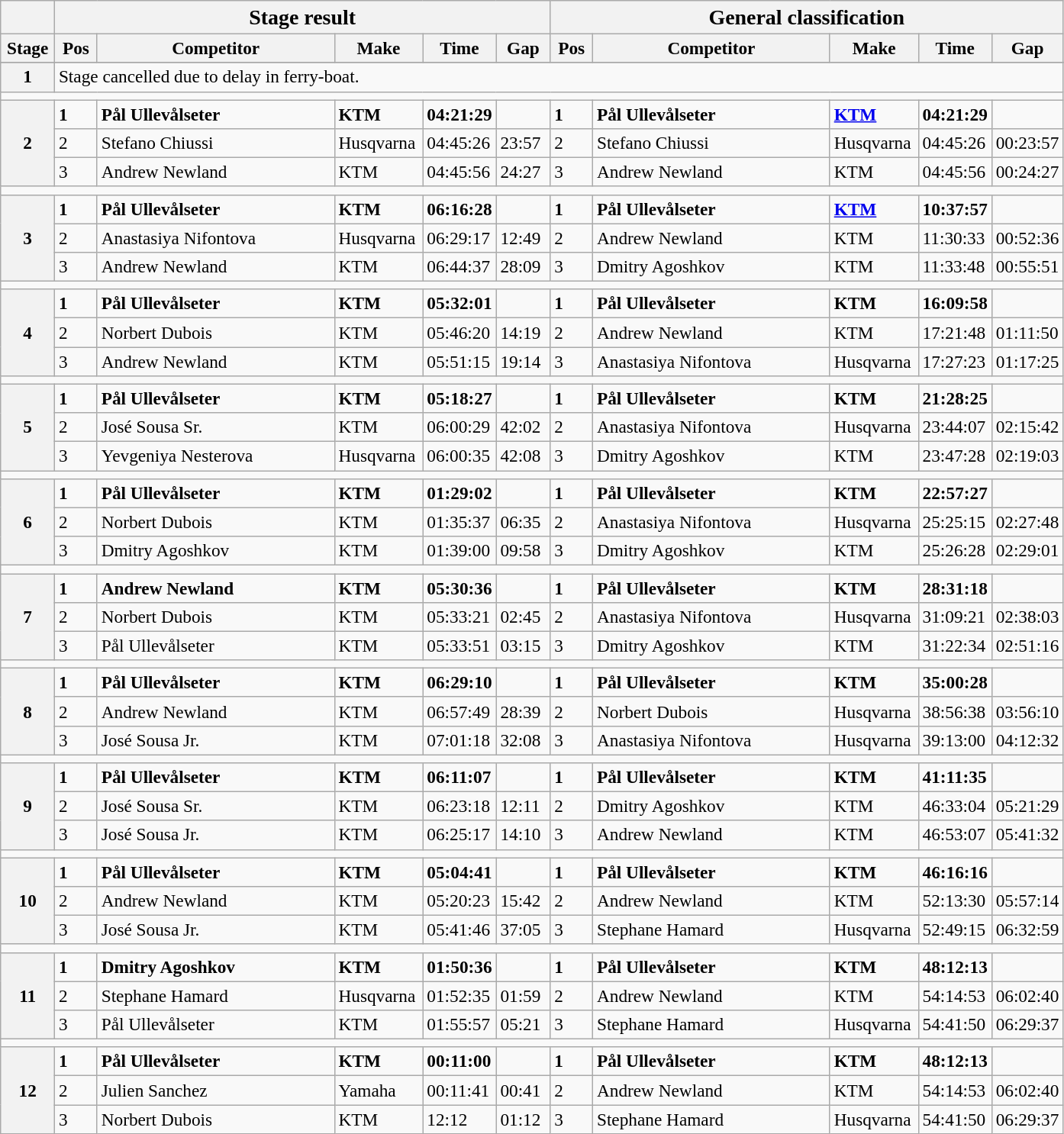<table class="wikitable" style="font-size:97%;">
<tr>
<th></th>
<th colspan=5><big>Stage result </big></th>
<th colspan=5><big>General classification</big></th>
</tr>
<tr>
<th width="40px">Stage</th>
<th width="30px">Pos</th>
<th width="200px">Competitor</th>
<th width="70px">Make</th>
<th width="40px">Time</th>
<th width="40px">Gap</th>
<th width="30px">Pos</th>
<th width="200px">Competitor</th>
<th width="70px">Make</th>
<th width="40px">Time</th>
<th width="40px">Gap</th>
</tr>
<tr>
</tr>
<tr>
<th>1</th>
<td colspan=10><div>Stage cancelled due to delay in ferry-boat.</div></td>
</tr>
<tr>
<td colspan=11></td>
</tr>
<tr>
<th rowspan=3>2</th>
<td><strong>1</strong></td>
<td><strong> Pål Ullevålseter</strong></td>
<td><strong>KTM</strong></td>
<td><strong>04:21:29</strong></td>
<td></td>
<td><strong>1</strong></td>
<td><strong> Pål Ullevålseter</strong></td>
<td><strong><a href='#'>KTM</a></strong></td>
<td><strong>04:21:29</strong></td>
<td></td>
</tr>
<tr>
<td>2</td>
<td> Stefano Chiussi</td>
<td>Husqvarna</td>
<td>04:45:26</td>
<td>23:57</td>
<td>2</td>
<td> Stefano Chiussi</td>
<td>Husqvarna</td>
<td>04:45:26</td>
<td>00:23:57</td>
</tr>
<tr>
<td>3</td>
<td> Andrew Newland</td>
<td>KTM</td>
<td>04:45:56</td>
<td>24:27</td>
<td>3</td>
<td> Andrew Newland</td>
<td>KTM</td>
<td>04:45:56</td>
<td>00:24:27</td>
</tr>
<tr>
<td colspan=11></td>
</tr>
<tr>
<th rowspan=3>3</th>
<td><strong>1</strong></td>
<td><strong> Pål Ullevålseter</strong></td>
<td><strong>KTM</strong></td>
<td><strong>06:16:28</strong></td>
<td></td>
<td><strong>1</strong></td>
<td><strong> Pål Ullevålseter</strong></td>
<td><strong><a href='#'>KTM</a></strong></td>
<td><strong>10:37:57</strong></td>
<td></td>
</tr>
<tr>
<td>2</td>
<td> Anastasiya Nifontova</td>
<td>Husqvarna</td>
<td>06:29:17</td>
<td>12:49</td>
<td>2</td>
<td> Andrew Newland</td>
<td>KTM</td>
<td>11:30:33</td>
<td>00:52:36</td>
</tr>
<tr>
<td>3</td>
<td> Andrew Newland</td>
<td>KTM</td>
<td>06:44:37</td>
<td>28:09</td>
<td>3</td>
<td> Dmitry Agoshkov</td>
<td>KTM</td>
<td>11:33:48</td>
<td>00:55:51</td>
</tr>
<tr>
<td colspan=11></td>
</tr>
<tr>
<th rowspan=3>4</th>
<td><strong>1</strong></td>
<td><strong> Pål Ullevålseter</strong></td>
<td><strong>KTM</strong></td>
<td><strong>05:32:01</strong></td>
<td></td>
<td><strong>1</strong></td>
<td><strong> Pål Ullevålseter</strong></td>
<td><strong>KTM</strong></td>
<td><strong>16:09:58</strong></td>
<td></td>
</tr>
<tr>
<td>2</td>
<td> Norbert Dubois</td>
<td>KTM</td>
<td>05:46:20</td>
<td>14:19</td>
<td>2</td>
<td> Andrew Newland</td>
<td>KTM</td>
<td>17:21:48</td>
<td>01:11:50</td>
</tr>
<tr>
<td>3</td>
<td> Andrew Newland</td>
<td>KTM</td>
<td>05:51:15</td>
<td>19:14</td>
<td>3</td>
<td> Anastasiya Nifontova</td>
<td>Husqvarna</td>
<td>17:27:23</td>
<td>01:17:25</td>
</tr>
<tr>
<td colspan=11></td>
</tr>
<tr>
<th rowspan=3>5</th>
<td><strong>1</strong></td>
<td><strong> Pål Ullevålseter</strong></td>
<td><strong>KTM</strong></td>
<td><strong>05:18:27</strong></td>
<td></td>
<td><strong>1</strong></td>
<td><strong> Pål Ullevålseter</strong></td>
<td><strong>KTM</strong></td>
<td><strong>21:28:25</strong></td>
<td></td>
</tr>
<tr>
<td>2</td>
<td> José Sousa Sr.</td>
<td>KTM</td>
<td>06:00:29</td>
<td>42:02</td>
<td>2</td>
<td> Anastasiya Nifontova</td>
<td>Husqvarna</td>
<td>23:44:07</td>
<td>02:15:42</td>
</tr>
<tr>
<td>3</td>
<td> Yevgeniya Nesterova</td>
<td>Husqvarna</td>
<td>06:00:35</td>
<td>42:08</td>
<td>3</td>
<td> Dmitry Agoshkov</td>
<td>KTM</td>
<td>23:47:28</td>
<td>02:19:03</td>
</tr>
<tr>
<td colspan=11></td>
</tr>
<tr>
<th rowspan=3>6</th>
<td><strong>1</strong></td>
<td><strong> Pål Ullevålseter</strong></td>
<td><strong>KTM</strong></td>
<td><strong>01:29:02</strong></td>
<td></td>
<td><strong>1</strong></td>
<td><strong> Pål Ullevålseter</strong></td>
<td><strong>KTM</strong></td>
<td><strong>22:57:27</strong></td>
<td></td>
</tr>
<tr>
<td>2</td>
<td> Norbert Dubois</td>
<td>KTM</td>
<td>01:35:37</td>
<td>06:35</td>
<td>2</td>
<td> Anastasiya Nifontova</td>
<td>Husqvarna</td>
<td>25:25:15</td>
<td>02:27:48</td>
</tr>
<tr>
<td>3</td>
<td> Dmitry Agoshkov</td>
<td>KTM</td>
<td>01:39:00</td>
<td>09:58</td>
<td>3</td>
<td> Dmitry Agoshkov</td>
<td>KTM</td>
<td>25:26:28</td>
<td>02:29:01</td>
</tr>
<tr>
<td colspan=11></td>
</tr>
<tr>
<th rowspan=3>7</th>
<td><strong>1</strong></td>
<td><strong> Andrew Newland</strong></td>
<td><strong>KTM</strong></td>
<td><strong>05:30:36</strong></td>
<td></td>
<td><strong>1</strong></td>
<td><strong> Pål Ullevålseter</strong></td>
<td><strong>KTM</strong></td>
<td><strong>28:31:18</strong></td>
<td></td>
</tr>
<tr>
<td>2</td>
<td> Norbert Dubois</td>
<td>KTM</td>
<td>05:33:21</td>
<td>02:45</td>
<td>2</td>
<td> Anastasiya Nifontova</td>
<td>Husqvarna</td>
<td>31:09:21</td>
<td>02:38:03</td>
</tr>
<tr>
<td>3</td>
<td> Pål Ullevålseter</td>
<td>KTM</td>
<td>05:33:51</td>
<td>03:15</td>
<td>3</td>
<td> Dmitry Agoshkov</td>
<td>KTM</td>
<td>31:22:34</td>
<td>02:51:16</td>
</tr>
<tr>
<td colspan=11></td>
</tr>
<tr>
<th rowspan=3>8</th>
<td><strong>1</strong></td>
<td><strong> Pål Ullevålseter</strong></td>
<td><strong>KTM</strong></td>
<td><strong>06:29:10</strong></td>
<td></td>
<td><strong>1</strong></td>
<td><strong> Pål Ullevålseter</strong></td>
<td><strong>KTM</strong></td>
<td><strong>35:00:28</strong></td>
<td></td>
</tr>
<tr>
<td>2</td>
<td> Andrew Newland</td>
<td>KTM</td>
<td>06:57:49</td>
<td>28:39</td>
<td>2</td>
<td> Norbert Dubois</td>
<td>Husqvarna</td>
<td>38:56:38</td>
<td>03:56:10</td>
</tr>
<tr>
<td>3</td>
<td> José Sousa Jr.</td>
<td>KTM</td>
<td>07:01:18</td>
<td>32:08</td>
<td>3</td>
<td> Anastasiya Nifontova</td>
<td>Husqvarna</td>
<td>39:13:00</td>
<td>04:12:32</td>
</tr>
<tr>
<td colspan=11></td>
</tr>
<tr>
<th rowspan=3>9</th>
<td><strong>1</strong></td>
<td><strong> Pål Ullevålseter</strong></td>
<td><strong>KTM</strong></td>
<td><strong>06:11:07</strong></td>
<td></td>
<td><strong>1</strong></td>
<td><strong> Pål Ullevålseter</strong></td>
<td><strong>KTM</strong></td>
<td><strong>41:11:35</strong></td>
<td></td>
</tr>
<tr>
<td>2</td>
<td> José Sousa Sr.</td>
<td>KTM</td>
<td>06:23:18</td>
<td>12:11</td>
<td>2</td>
<td> Dmitry Agoshkov</td>
<td>KTM</td>
<td>46:33:04</td>
<td>05:21:29</td>
</tr>
<tr>
<td>3</td>
<td> José Sousa Jr.</td>
<td>KTM</td>
<td>06:25:17</td>
<td>14:10</td>
<td>3</td>
<td> Andrew Newland</td>
<td>KTM</td>
<td>46:53:07</td>
<td>05:41:32</td>
</tr>
<tr>
<td colspan=11></td>
</tr>
<tr>
<th rowspan=3>10</th>
<td><strong>1</strong></td>
<td><strong> Pål Ullevålseter</strong></td>
<td><strong>KTM</strong></td>
<td><strong>05:04:41</strong></td>
<td></td>
<td><strong>1</strong></td>
<td><strong> Pål Ullevålseter</strong></td>
<td><strong>KTM</strong></td>
<td><strong>46:16:16</strong></td>
<td></td>
</tr>
<tr>
<td>2</td>
<td> Andrew Newland</td>
<td>KTM</td>
<td>05:20:23</td>
<td>15:42</td>
<td>2</td>
<td> Andrew Newland</td>
<td>KTM</td>
<td>52:13:30</td>
<td>05:57:14</td>
</tr>
<tr>
<td>3</td>
<td> José Sousa Jr.</td>
<td>KTM</td>
<td>05:41:46</td>
<td>37:05</td>
<td>3</td>
<td> Stephane Hamard</td>
<td>Husqvarna</td>
<td>52:49:15</td>
<td>06:32:59</td>
</tr>
<tr>
<td colspan=11></td>
</tr>
<tr>
<th rowspan=3>11</th>
<td><strong>1</strong></td>
<td><strong> Dmitry Agoshkov</strong></td>
<td><strong>KTM</strong></td>
<td><strong>01:50:36</strong></td>
<td></td>
<td><strong>1</strong></td>
<td><strong> Pål Ullevålseter</strong></td>
<td><strong>KTM</strong></td>
<td><strong>48:12:13</strong></td>
<td></td>
</tr>
<tr>
<td>2</td>
<td> Stephane Hamard</td>
<td>Husqvarna</td>
<td>01:52:35</td>
<td>01:59</td>
<td>2</td>
<td> Andrew Newland</td>
<td>KTM</td>
<td>54:14:53</td>
<td>06:02:40</td>
</tr>
<tr>
<td>3</td>
<td> Pål Ullevålseter</td>
<td>KTM</td>
<td>01:55:57</td>
<td>05:21</td>
<td>3</td>
<td> Stephane Hamard</td>
<td>Husqvarna</td>
<td>54:41:50</td>
<td>06:29:37</td>
</tr>
<tr>
<td colspan=11></td>
</tr>
<tr>
<th rowspan=3>12</th>
<td><strong>1</strong></td>
<td><strong> Pål Ullevålseter</strong></td>
<td><strong>KTM</strong></td>
<td><strong>00:11:00</strong></td>
<td></td>
<td><strong>1</strong></td>
<td><strong> Pål Ullevålseter</strong></td>
<td><strong>KTM</strong></td>
<td><strong>48:12:13</strong></td>
<td></td>
</tr>
<tr>
<td>2</td>
<td> Julien Sanchez</td>
<td>Yamaha</td>
<td>00:11:41</td>
<td>00:41</td>
<td>2</td>
<td> Andrew Newland</td>
<td>KTM</td>
<td>54:14:53</td>
<td>06:02:40</td>
</tr>
<tr>
<td>3</td>
<td> Norbert Dubois</td>
<td>KTM</td>
<td>12:12</td>
<td>01:12</td>
<td>3</td>
<td> Stephane Hamard</td>
<td>Husqvarna</td>
<td>54:41:50</td>
<td>06:29:37</td>
</tr>
</table>
